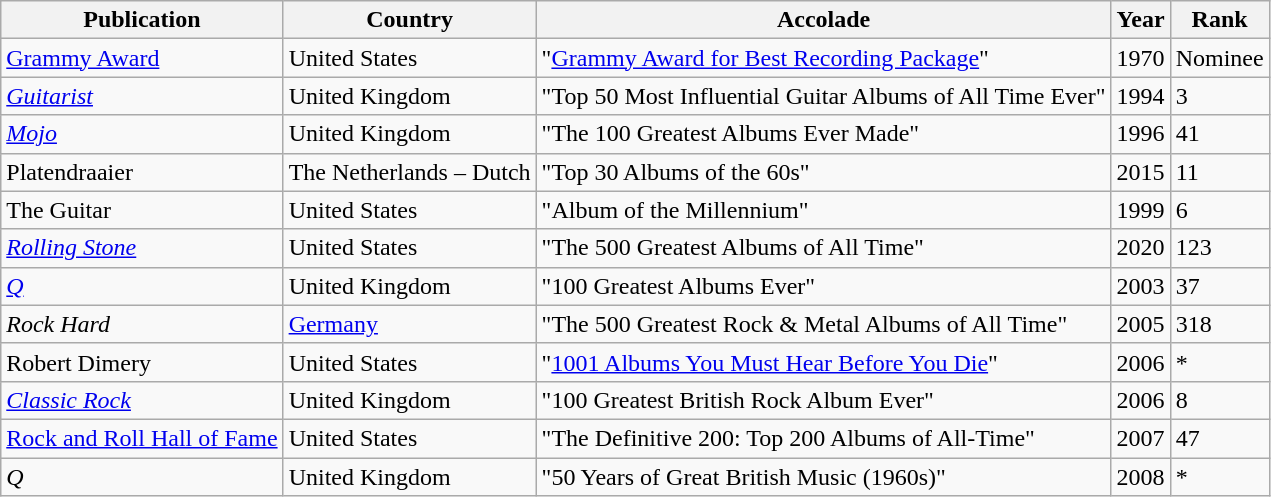<table class="wikitable sortable">
<tr>
<th>Publication</th>
<th>Country</th>
<th>Accolade</th>
<th>Year</th>
<th style="text-align:center;">Rank</th>
</tr>
<tr>
<td><a href='#'>Grammy Award</a></td>
<td>United States</td>
<td>"<a href='#'>Grammy Award for Best Recording Package</a>"</td>
<td>1970</td>
<td>Nominee</td>
</tr>
<tr>
<td><em><a href='#'>Guitarist</a></em></td>
<td>United Kingdom</td>
<td>"Top 50 Most Influential Guitar Albums of All Time Ever"</td>
<td>1994</td>
<td>3</td>
</tr>
<tr>
<td><em><a href='#'>Mojo</a></em></td>
<td>United Kingdom</td>
<td>"The 100 Greatest Albums Ever Made"</td>
<td>1996</td>
<td>41</td>
</tr>
<tr>
<td>Platendraaier</td>
<td>The Netherlands – Dutch</td>
<td>"Top 30 Albums of the 60s"</td>
<td>2015</td>
<td>11</td>
</tr>
<tr>
<td>The Guitar</td>
<td>United States</td>
<td>"Album of the Millennium"</td>
<td>1999</td>
<td>6</td>
</tr>
<tr>
<td><em><a href='#'>Rolling Stone</a></em></td>
<td>United States</td>
<td>"The 500 Greatest Albums of All Time"</td>
<td>2020</td>
<td>123</td>
</tr>
<tr>
<td><em><a href='#'>Q</a></em></td>
<td>United Kingdom</td>
<td>"100 Greatest Albums Ever"</td>
<td>2003</td>
<td>37</td>
</tr>
<tr>
<td><em>Rock Hard</em></td>
<td><a href='#'>Germany</a></td>
<td>"The 500 Greatest Rock & Metal Albums of All Time"</td>
<td>2005</td>
<td>318</td>
</tr>
<tr>
<td>Robert Dimery</td>
<td>United States</td>
<td>"<a href='#'>1001 Albums You Must Hear Before You Die</a>"</td>
<td>2006</td>
<td>*</td>
</tr>
<tr>
<td><em><a href='#'>Classic Rock</a></em></td>
<td>United Kingdom</td>
<td>"100 Greatest British Rock Album Ever"</td>
<td>2006</td>
<td>8</td>
</tr>
<tr>
<td><a href='#'>Rock and Roll Hall of Fame</a></td>
<td>United States</td>
<td>"The Definitive 200: Top 200 Albums of All-Time"</td>
<td>2007</td>
<td>47</td>
</tr>
<tr>
<td><em>Q</em></td>
<td>United Kingdom</td>
<td>"50 Years of Great British Music (1960s)"</td>
<td>2008</td>
<td>*</td>
</tr>
</table>
